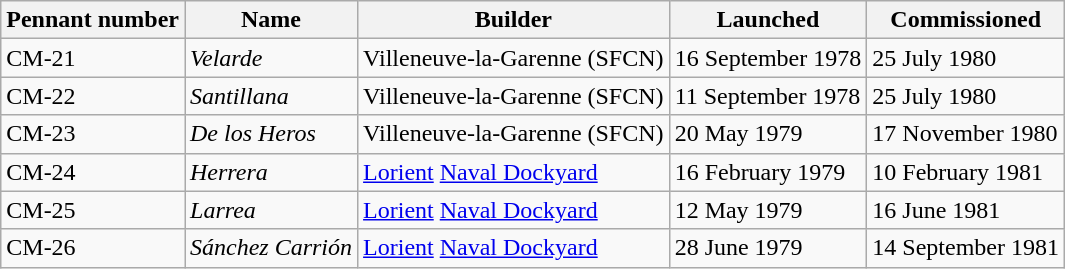<table class="wikitable">
<tr>
<th>Pennant number</th>
<th>Name</th>
<th>Builder</th>
<th>Launched</th>
<th>Commissioned</th>
</tr>
<tr>
<td>CM-21</td>
<td><em>Velarde</em></td>
<td>Villeneuve-la-Garenne (SFCN)</td>
<td>16 September 1978</td>
<td>25 July 1980</td>
</tr>
<tr>
<td>CM-22</td>
<td><em>Santillana</em></td>
<td>Villeneuve-la-Garenne (SFCN)</td>
<td>11 September 1978</td>
<td>25 July 1980</td>
</tr>
<tr>
<td>CM-23</td>
<td><em>De los Heros</em></td>
<td>Villeneuve-la-Garenne (SFCN)</td>
<td>20 May 1979</td>
<td>17 November 1980</td>
</tr>
<tr>
<td>CM-24</td>
<td><em>Herrera</em></td>
<td><a href='#'>Lorient</a> <a href='#'>Naval Dockyard</a></td>
<td>16 February 1979</td>
<td>10 February 1981</td>
</tr>
<tr>
<td>CM-25</td>
<td><em>Larrea</em></td>
<td><a href='#'>Lorient</a> <a href='#'>Naval Dockyard</a></td>
<td>12 May 1979</td>
<td>16 June 1981</td>
</tr>
<tr>
<td>CM-26</td>
<td><em>Sánchez Carrión</em></td>
<td><a href='#'>Lorient</a> <a href='#'>Naval Dockyard</a></td>
<td>28 June 1979</td>
<td>14 September 1981</td>
</tr>
</table>
